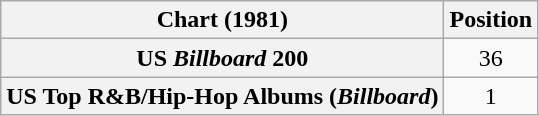<table class="wikitable sortable plainrowheaders" style="text-align:center">
<tr>
<th scope="col">Chart (1981)</th>
<th scope="col">Position</th>
</tr>
<tr>
<th scope="row">US <em>Billboard</em> 200</th>
<td>36</td>
</tr>
<tr>
<th scope="row">US Top R&B/Hip-Hop Albums (<em>Billboard</em>)</th>
<td>1</td>
</tr>
</table>
